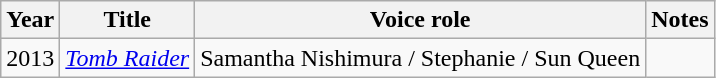<table class="wikitable sortable">
<tr>
<th>Year</th>
<th>Title</th>
<th>Voice role</th>
<th class="unsortable">Notes</th>
</tr>
<tr>
<td>2013</td>
<td><em><a href='#'>Tomb Raider</a></em></td>
<td>Samantha Nishimura / Stephanie / Sun Queen</td>
<td></td>
</tr>
</table>
